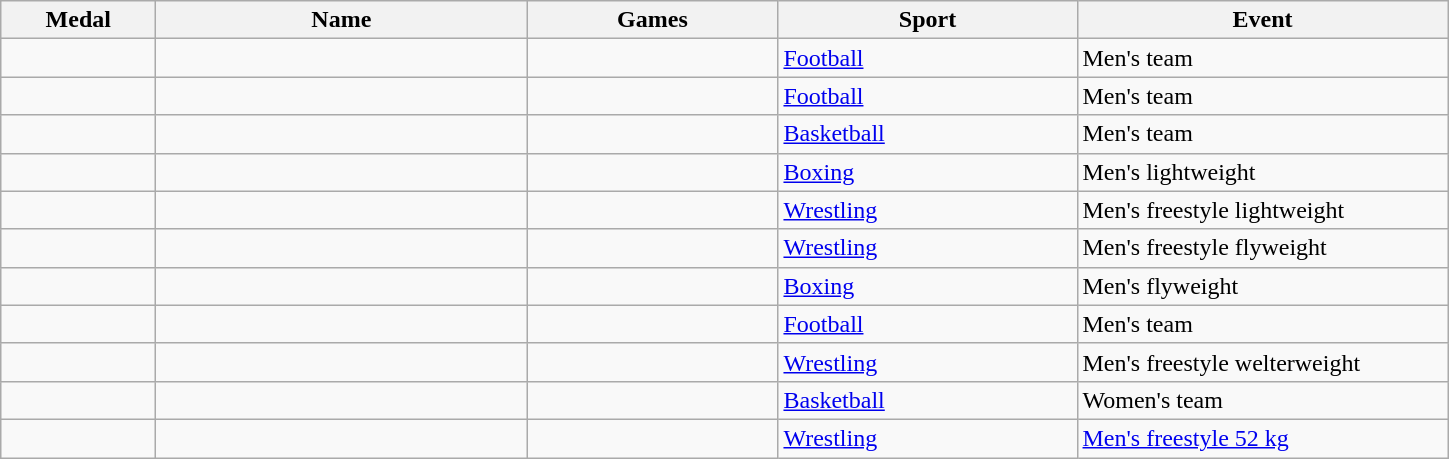<table class="wikitable sortable">
<tr>
<th style="width:6em">Medal</th>
<th style="width:15em">Name</th>
<th style="width:10em">Games</th>
<th style="width:12em">Sport</th>
<th style="width:15em">Event</th>
</tr>
<tr>
<td></td>
<td></td>
<td></td>
<td><a href='#'>Football</a></td>
<td>Men's team</td>
</tr>
<tr>
<td></td>
<td></td>
<td></td>
<td><a href='#'>Football</a></td>
<td>Men's team</td>
</tr>
<tr>
<td></td>
<td></td>
<td></td>
<td><a href='#'>Basketball</a></td>
<td>Men's team</td>
</tr>
<tr>
<td></td>
<td></td>
<td></td>
<td><a href='#'>Boxing</a></td>
<td>Men's lightweight</td>
</tr>
<tr>
<td></td>
<td></td>
<td></td>
<td><a href='#'>Wrestling</a></td>
<td>Men's freestyle lightweight</td>
</tr>
<tr>
<td></td>
<td></td>
<td></td>
<td><a href='#'>Wrestling</a></td>
<td>Men's freestyle flyweight</td>
</tr>
<tr>
<td></td>
<td></td>
<td></td>
<td><a href='#'>Boxing</a></td>
<td>Men's flyweight</td>
</tr>
<tr>
<td></td>
<td></td>
<td></td>
<td><a href='#'>Football</a></td>
<td>Men's team</td>
</tr>
<tr>
<td></td>
<td></td>
<td></td>
<td><a href='#'>Wrestling</a></td>
<td>Men's freestyle welterweight</td>
</tr>
<tr>
<td></td>
<td></td>
<td></td>
<td><a href='#'>Basketball</a></td>
<td>Women's team</td>
</tr>
<tr>
<td></td>
<td></td>
<td></td>
<td><a href='#'>Wrestling</a></td>
<td><a href='#'>Men's freestyle 52 kg</a></td>
</tr>
</table>
